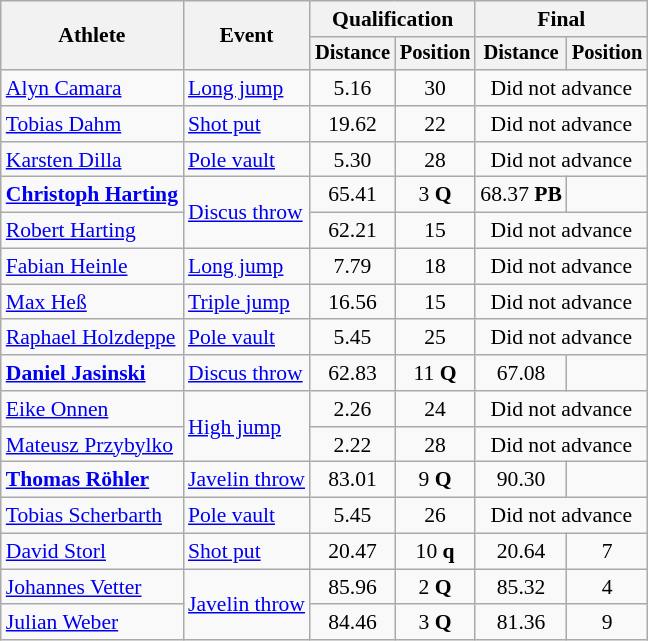<table class=wikitable style="font-size:90%">
<tr>
<th rowspan="2">Athlete</th>
<th rowspan="2">Event</th>
<th colspan="2">Qualification</th>
<th colspan="2">Final</th>
</tr>
<tr style="font-size:95%">
<th>Distance</th>
<th>Position</th>
<th>Distance</th>
<th>Position</th>
</tr>
<tr align=center>
<td align=left><a href='#'>Alyn Camara</a></td>
<td align=left><a href='#'>Long jump</a></td>
<td>5.16</td>
<td>30</td>
<td colspan=2>Did not advance</td>
</tr>
<tr align=center>
<td align=left><a href='#'>Tobias Dahm</a></td>
<td align=left><a href='#'>Shot put</a></td>
<td>19.62</td>
<td>22</td>
<td colspan=2>Did not advance</td>
</tr>
<tr align=center>
<td align=left><a href='#'>Karsten Dilla</a></td>
<td align=left><a href='#'>Pole vault</a></td>
<td>5.30</td>
<td>28</td>
<td colspan=2>Did not advance</td>
</tr>
<tr align=center>
<td align=left><strong><a href='#'>Christoph Harting</a></strong></td>
<td align=left rowspan=2><a href='#'>Discus throw</a></td>
<td>65.41</td>
<td>3 <strong>Q</strong></td>
<td>68.37 <strong>PB</strong></td>
<td></td>
</tr>
<tr align=center>
<td align=left><a href='#'>Robert Harting</a></td>
<td>62.21</td>
<td>15</td>
<td colspan=2>Did not advance</td>
</tr>
<tr align=center>
<td align=left><a href='#'>Fabian Heinle</a></td>
<td align=left><a href='#'>Long jump</a></td>
<td>7.79</td>
<td>18</td>
<td colspan=2>Did not advance</td>
</tr>
<tr align=center>
<td align=left><a href='#'>Max Heß</a></td>
<td align=left><a href='#'>Triple jump</a></td>
<td>16.56</td>
<td>15</td>
<td colspan=2>Did not advance</td>
</tr>
<tr align=center>
<td align=left><a href='#'>Raphael Holzdeppe</a></td>
<td align=left><a href='#'>Pole vault</a></td>
<td>5.45</td>
<td>25</td>
<td colspan=2>Did not advance</td>
</tr>
<tr align=center>
<td align=left><strong><a href='#'>Daniel Jasinski</a></strong></td>
<td align=left><a href='#'>Discus throw</a></td>
<td>62.83</td>
<td>11 <strong>Q</strong></td>
<td>67.08</td>
<td></td>
</tr>
<tr align=center>
<td align=left><a href='#'>Eike Onnen</a></td>
<td align=left rowspan=2><a href='#'>High jump</a></td>
<td>2.26</td>
<td>24</td>
<td colspan=2>Did not advance</td>
</tr>
<tr align=center>
<td align=left><a href='#'>Mateusz Przybylko</a></td>
<td>2.22</td>
<td>28</td>
<td colspan=2>Did not advance</td>
</tr>
<tr align=center>
<td align=left><strong><a href='#'>Thomas Röhler</a></strong></td>
<td align=left><a href='#'>Javelin throw</a></td>
<td>83.01</td>
<td>9 <strong>Q</strong></td>
<td>90.30</td>
<td></td>
</tr>
<tr align=center>
<td align=left><a href='#'>Tobias Scherbarth</a></td>
<td align=left><a href='#'>Pole vault</a></td>
<td>5.45</td>
<td>26</td>
<td colspan=2>Did not advance</td>
</tr>
<tr align=center>
<td align=left><a href='#'>David Storl</a></td>
<td align=left><a href='#'>Shot put</a></td>
<td>20.47</td>
<td>10 <strong>q</strong></td>
<td>20.64</td>
<td>7</td>
</tr>
<tr align=center>
<td align=left><a href='#'>Johannes Vetter</a></td>
<td align=left rowspan=2><a href='#'>Javelin throw</a></td>
<td>85.96</td>
<td>2 <strong>Q</strong></td>
<td>85.32</td>
<td>4</td>
</tr>
<tr align=center>
<td align=left><a href='#'>Julian Weber</a></td>
<td>84.46</td>
<td>3 <strong>Q</strong></td>
<td>81.36</td>
<td>9</td>
</tr>
</table>
